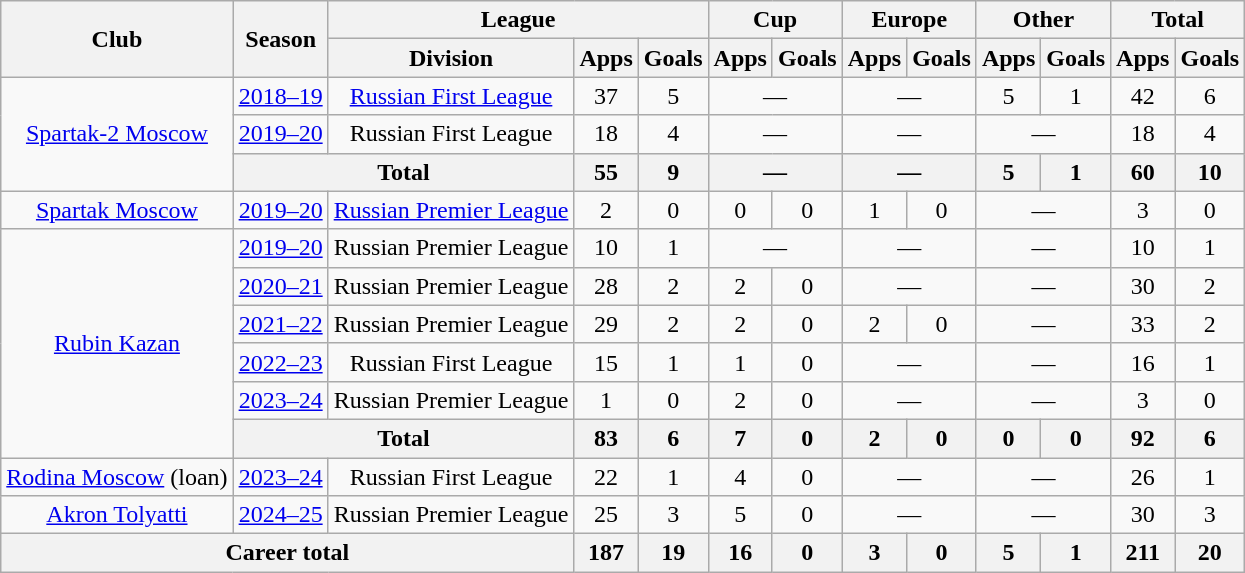<table class="wikitable" style="text-align: center;">
<tr>
<th rowspan="2">Club</th>
<th rowspan="2">Season</th>
<th colspan="3">League</th>
<th colspan="2">Cup</th>
<th colspan="2">Europe</th>
<th colspan="2">Other</th>
<th colspan="2">Total</th>
</tr>
<tr>
<th>Division</th>
<th>Apps</th>
<th>Goals</th>
<th>Apps</th>
<th>Goals</th>
<th>Apps</th>
<th>Goals</th>
<th>Apps</th>
<th>Goals</th>
<th>Apps</th>
<th>Goals</th>
</tr>
<tr>
<td rowspan="3"><a href='#'>Spartak-2 Moscow</a></td>
<td><a href='#'>2018–19</a></td>
<td><a href='#'>Russian First League</a></td>
<td>37</td>
<td>5</td>
<td colspan="2">—</td>
<td colspan="2">—</td>
<td>5</td>
<td>1</td>
<td>42</td>
<td>6</td>
</tr>
<tr>
<td><a href='#'>2019–20</a></td>
<td>Russian First League</td>
<td>18</td>
<td>4</td>
<td colspan="2">—</td>
<td colspan="2">—</td>
<td colspan="2">—</td>
<td>18</td>
<td>4</td>
</tr>
<tr>
<th colspan=2>Total</th>
<th>55</th>
<th>9</th>
<th colspan="2">—</th>
<th colspan="2">—</th>
<th>5</th>
<th>1</th>
<th>60</th>
<th>10</th>
</tr>
<tr>
<td><a href='#'>Spartak Moscow</a></td>
<td><a href='#'>2019–20</a></td>
<td><a href='#'>Russian Premier League</a></td>
<td>2</td>
<td>0</td>
<td>0</td>
<td>0</td>
<td>1</td>
<td>0</td>
<td colspan="2">—</td>
<td>3</td>
<td>0</td>
</tr>
<tr>
<td rowspan="6"><a href='#'>Rubin Kazan</a></td>
<td><a href='#'>2019–20</a></td>
<td>Russian Premier League</td>
<td>10</td>
<td>1</td>
<td colspan="2">—</td>
<td colspan="2">—</td>
<td colspan="2">—</td>
<td>10</td>
<td>1</td>
</tr>
<tr>
<td><a href='#'>2020–21</a></td>
<td>Russian Premier League</td>
<td>28</td>
<td>2</td>
<td>2</td>
<td>0</td>
<td colspan="2">—</td>
<td colspan="2">—</td>
<td>30</td>
<td>2</td>
</tr>
<tr>
<td><a href='#'>2021–22</a></td>
<td>Russian Premier League</td>
<td>29</td>
<td>2</td>
<td>2</td>
<td>0</td>
<td>2</td>
<td>0</td>
<td colspan="2">—</td>
<td>33</td>
<td>2</td>
</tr>
<tr>
<td><a href='#'>2022–23</a></td>
<td>Russian First League</td>
<td>15</td>
<td>1</td>
<td>1</td>
<td>0</td>
<td colspan="2">—</td>
<td colspan="2">—</td>
<td>16</td>
<td>1</td>
</tr>
<tr>
<td><a href='#'>2023–24</a></td>
<td>Russian Premier League</td>
<td>1</td>
<td>0</td>
<td>2</td>
<td>0</td>
<td colspan="2">—</td>
<td colspan="2">—</td>
<td>3</td>
<td>0</td>
</tr>
<tr>
<th colspan="2">Total</th>
<th>83</th>
<th>6</th>
<th>7</th>
<th>0</th>
<th>2</th>
<th>0</th>
<th>0</th>
<th>0</th>
<th>92</th>
<th>6</th>
</tr>
<tr>
<td><a href='#'>Rodina Moscow</a> (loan)</td>
<td><a href='#'>2023–24</a></td>
<td>Russian First League</td>
<td>22</td>
<td>1</td>
<td>4</td>
<td>0</td>
<td colspan="2">—</td>
<td colspan="2">—</td>
<td>26</td>
<td>1</td>
</tr>
<tr>
<td><a href='#'>Akron Tolyatti</a></td>
<td><a href='#'>2024–25</a></td>
<td>Russian Premier League</td>
<td>25</td>
<td>3</td>
<td>5</td>
<td>0</td>
<td colspan="2">—</td>
<td colspan="2">—</td>
<td>30</td>
<td>3</td>
</tr>
<tr>
<th colspan="3">Career total</th>
<th>187</th>
<th>19</th>
<th>16</th>
<th>0</th>
<th>3</th>
<th>0</th>
<th>5</th>
<th>1</th>
<th>211</th>
<th>20</th>
</tr>
</table>
